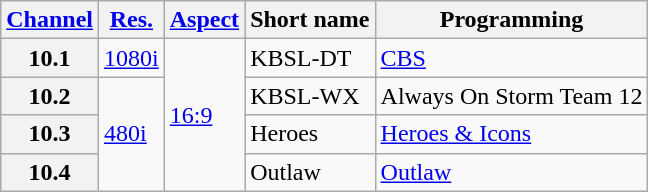<table class="wikitable">
<tr>
<th scope = "col"><a href='#'>Channel</a></th>
<th scope = "col"><a href='#'>Res.</a></th>
<th scope = "col"><a href='#'>Aspect</a></th>
<th scope = "col">Short name</th>
<th scope = "col">Programming</th>
</tr>
<tr>
<th scope = "row">10.1</th>
<td><a href='#'>1080i</a></td>
<td rowspan="4"><a href='#'>16:9</a></td>
<td>KBSL-DT</td>
<td><a href='#'>CBS</a></td>
</tr>
<tr>
<th scope = "row">10.2</th>
<td rowspan="3"><a href='#'>480i</a></td>
<td>KBSL-WX</td>
<td>Always On Storm Team 12</td>
</tr>
<tr>
<th scope = "row">10.3</th>
<td>Heroes</td>
<td><a href='#'>Heroes & Icons</a></td>
</tr>
<tr>
<th scope = "row">10.4</th>
<td>Outlaw</td>
<td><a href='#'>Outlaw</a></td>
</tr>
</table>
